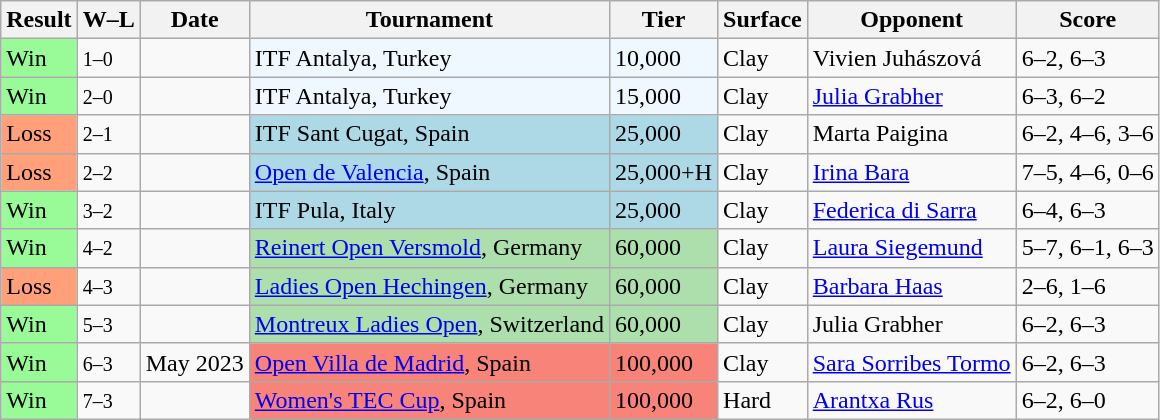<table class="sortable wikitable">
<tr>
<th>Result</th>
<th class="unsortable">W–L</th>
<th>Date</th>
<th>Tournament</th>
<th>Tier</th>
<th>Surface</th>
<th>Opponent</th>
<th class="unsortable">Score</th>
</tr>
<tr>
<td style="background:#98fb98;">Win</td>
<td><small>1–0</small></td>
<td></td>
<td style="background:#f0f8ff;">ITF Antalya, Turkey</td>
<td style="background:#f0f8ff;">10,000</td>
<td>Clay</td>
<td> Vivien Juhászová</td>
<td>6–2, 6–3</td>
</tr>
<tr>
<td style="background:#98fb98;">Win</td>
<td><small>2–0</small></td>
<td></td>
<td style="background:#f0f8ff;">ITF Antalya, Turkey</td>
<td style="background:#f0f8ff;">15,000</td>
<td>Clay</td>
<td> <a href='#'>Julia Grabher</a></td>
<td>6–3, 6–2</td>
</tr>
<tr>
<td style="background:#ffa07a;">Loss</td>
<td><small>2–1</small></td>
<td></td>
<td style="background:lightblue;">ITF Sant Cugat, Spain</td>
<td style="background:lightblue;">25,000</td>
<td>Clay</td>
<td> Marta Paigina</td>
<td>6–2, 4–6, 3–6</td>
</tr>
<tr>
<td style="background:#ffa07a;">Loss</td>
<td><small>2–2</small></td>
<td></td>
<td style="background:lightblue;"><a href='#'>Open de Valencia</a>, Spain</td>
<td style="background:lightblue;">25,000+H</td>
<td>Clay</td>
<td> <a href='#'>Irina Bara</a></td>
<td>7–5, 4–6, 0–6</td>
</tr>
<tr>
<td style="background:#98fb98;">Win</td>
<td><small>3–2</small></td>
<td></td>
<td style="background:lightblue;">ITF Pula, Italy</td>
<td style="background:lightblue;">25,000</td>
<td>Clay</td>
<td> <a href='#'>Federica di Sarra</a></td>
<td>6–4, 6–3</td>
</tr>
<tr>
<td style="background:#98fb98;">Win</td>
<td><small>4–2</small></td>
<td><a href='#'></a></td>
<td style="background:#addfad;"><a href='#'>Reinert Open Versmold</a>, Germany</td>
<td style="background:#addfad;">60,000</td>
<td>Clay</td>
<td> <a href='#'>Laura Siegemund</a></td>
<td>5–7, 6–1, 6–3</td>
</tr>
<tr>
<td style="background:#ffa07a;">Loss</td>
<td><small>4–3</small></td>
<td><a href='#'></a></td>
<td style="background:#addfad;"><a href='#'>Ladies Open Hechingen</a>, Germany</td>
<td style="background:#addfad;">60,000</td>
<td>Clay</td>
<td> <a href='#'>Barbara Haas</a></td>
<td>2–6, 1–6</td>
</tr>
<tr>
<td style="background:#98fb98;">Win</td>
<td><small>5–3</small></td>
<td><a href='#'></a></td>
<td style="background:#addfad;"><a href='#'>Montreux Ladies Open</a>, Switzerland</td>
<td style="background:#addfad;">60,000</td>
<td>Clay</td>
<td> Julia Grabher</td>
<td>6–2, 6–3</td>
</tr>
<tr>
<td style="background:#98fb98;">Win</td>
<td><small>6–3</small></td>
<td>May 2023</td>
<td bgcolor=f88379><a href='#'>Open Villa de Madrid</a>, Spain</td>
<td bgcolor=f88379>100,000</td>
<td>Clay</td>
<td> <a href='#'>Sara Sorribes Tormo</a></td>
<td>6–2, 6–3</td>
</tr>
<tr>
<td style="background:#98fb98;">Win</td>
<td><small>7–3</small></td>
<td><a href='#'></a></td>
<td bgcolor=f88379><a href='#'>Women's TEC Cup</a>, Spain</td>
<td bgcolor=f88379>100,000</td>
<td>Hard</td>
<td> <a href='#'>Arantxa Rus</a></td>
<td>6–2, 6–0</td>
</tr>
</table>
